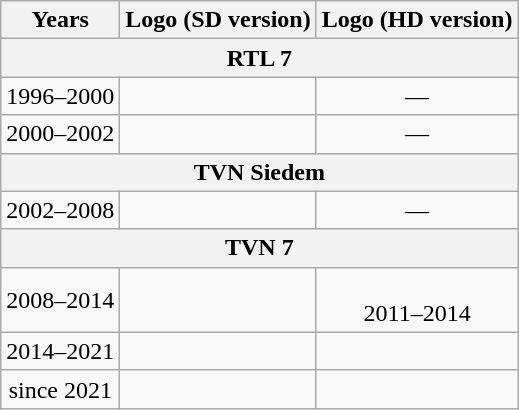<table class="wikitable" style="text-align:center">
<tr>
<th>Years</th>
<th>Logo (SD version)</th>
<th>Logo (HD version)</th>
</tr>
<tr>
<th colspan=3 align="center">RTL 7</th>
</tr>
<tr>
<td>1996–2000</td>
<td></td>
<td>—</td>
</tr>
<tr>
<td>2000–2002</td>
<td></td>
<td>—</td>
</tr>
<tr>
<th colspan=3 align="center">TVN Siedem</th>
</tr>
<tr>
<td>2002–2008</td>
<td></td>
<td>—</td>
</tr>
<tr>
<th colspan=3 align="center">TVN 7</th>
</tr>
<tr>
<td>2008–2014</td>
<td></td>
<td><br>2011–2014</td>
</tr>
<tr>
<td>2014–2021</td>
<td></td>
<td></td>
</tr>
<tr>
<td>since 2021</td>
<td></td>
<td></td>
</tr>
</table>
